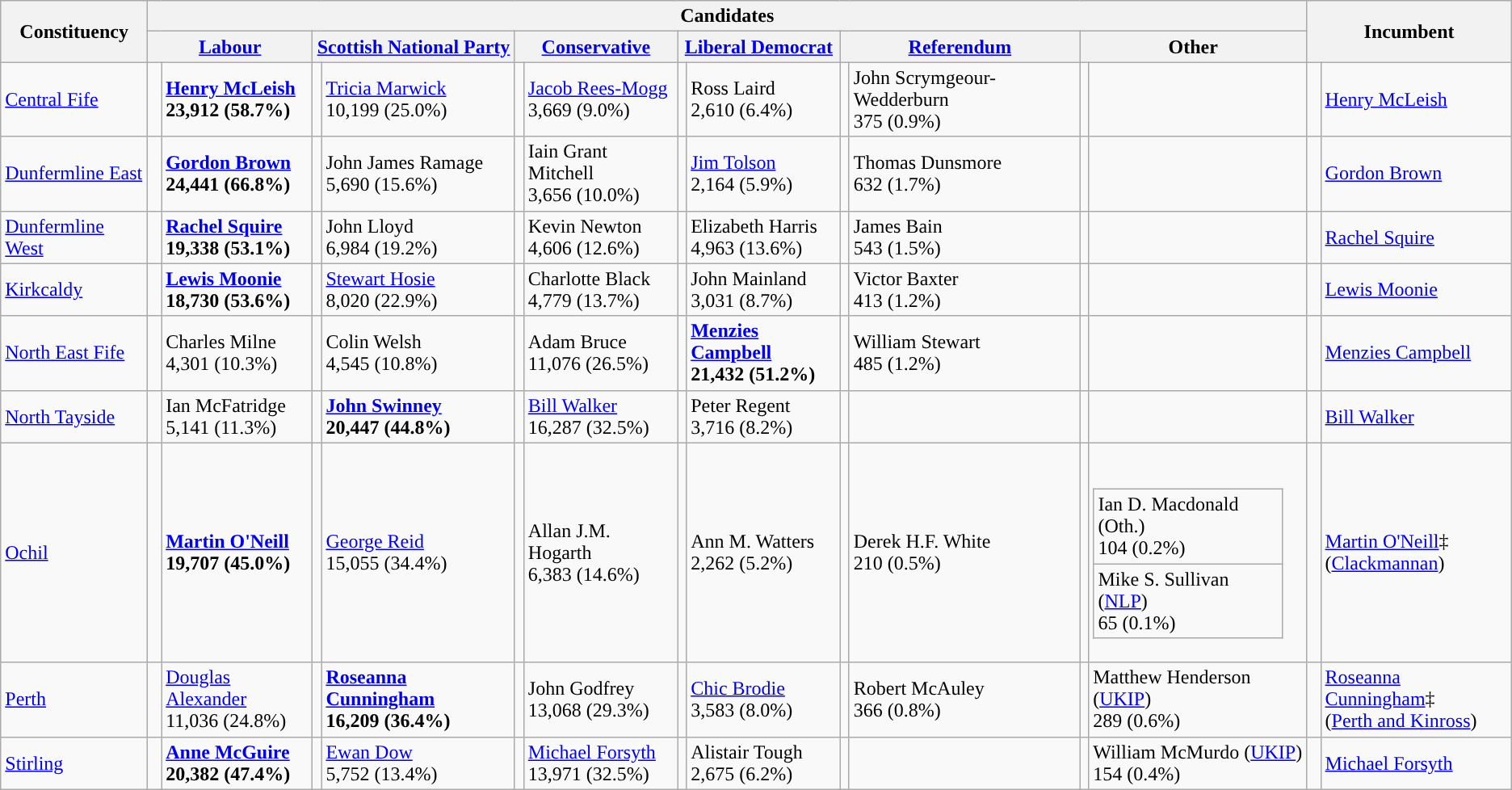<table class="wikitable">
<tr>
<th rowspan="2">Constituency</th>
<th colspan="12">Candidates</th>
<th colspan="2" rowspan="2">Incumbent</th>
</tr>
<tr>
<th colspan="2"><a href='#'>Labour</a></th>
<th colspan="2"><a href='#'>Scottish National Party</a></th>
<th colspan="2"><a href='#'>Conservative</a></th>
<th colspan="2"><a href='#'>Liberal Democrat</a></th>
<th colspan="2"><a href='#'>Referendum</a></th>
<th colspan="2">Other</th>
</tr>
<tr>
<td><a href='#'>Central Fife</a></td>
<td style="color:inherit;background:"> </td>
<td><strong><a href='#'>Henry McLeish</a></strong><br><strong>23,912 (58.7%)</strong></td>
<td></td>
<td><a href='#'>Tricia Marwick</a><br>10,199 (25.0%)</td>
<td></td>
<td><a href='#'>Jacob Rees-Mogg</a><br>3,669 (9.0%)</td>
<td></td>
<td>Ross Laird<br>2,610 (6.4%)</td>
<td></td>
<td>John Scrymgeour-Wedderburn<br>375 (0.9%)</td>
<td></td>
<td></td>
<td style="color:inherit;background:"> </td>
<td><a href='#'>Henry McLeish</a></td>
</tr>
<tr>
<td><a href='#'>Dunfermline East</a></td>
<td style="color:inherit;background:"> </td>
<td><strong><a href='#'>Gordon Brown</a></strong><br><strong>24,441 (66.8%)</strong></td>
<td></td>
<td>John James Ramage<br>5,690 (15.6%)</td>
<td></td>
<td>Iain Grant Mitchell<br>3,656 (10.0%)</td>
<td></td>
<td><a href='#'>Jim Tolson</a><br>2,164 (5.9%)</td>
<td></td>
<td>Thomas Dunsmore<br>632 (1.7%)</td>
<td></td>
<td></td>
<td style="color:inherit;background:"> </td>
<td><a href='#'>Gordon Brown</a></td>
</tr>
<tr>
<td><a href='#'>Dunfermline West</a></td>
<td style="color:inherit;background:"> </td>
<td><strong><a href='#'>Rachel Squire</a></strong><br><strong>19,338 (53.1%)</strong></td>
<td></td>
<td>John Lloyd<br>6,984 (19.2%)</td>
<td></td>
<td>Kevin Newton<br>4,606 (12.6%)</td>
<td></td>
<td>Elizabeth Harris<br>4,963 (13.6%)</td>
<td></td>
<td>James Bain<br>543 (1.5%)</td>
<td></td>
<td></td>
<td style="color:inherit;background:"> </td>
<td><a href='#'>Rachel Squire</a></td>
</tr>
<tr>
<td><a href='#'>Kirkcaldy</a></td>
<td style="color:inherit;background:"> </td>
<td><strong><a href='#'>Lewis Moonie</a></strong><br><strong>18,730 (53.6%)</strong></td>
<td></td>
<td><a href='#'>Stewart Hosie</a><br>8,020 (22.9%)</td>
<td></td>
<td>Charlotte Black<br>4,779 (13.7%)</td>
<td></td>
<td>John Mainland<br>3,031 (8.7%)</td>
<td></td>
<td>Victor Baxter<br>413 (1.2%)</td>
<td></td>
<td></td>
<td style="color:inherit;background:"> </td>
<td><a href='#'>Lewis Moonie</a></td>
</tr>
<tr>
<td><a href='#'>North East Fife</a></td>
<td></td>
<td>Charles Milne<br>4,301 (10.3%)</td>
<td></td>
<td>Colin Welsh<br>4,545 (10.8%)</td>
<td></td>
<td>Adam Bruce<br>11,076 (26.5%)</td>
<td style="color:inherit;background:"></td>
<td><strong><a href='#'>Menzies Campbell</a></strong><br><strong>21,432 (51.2%)</strong></td>
<td></td>
<td>William Stewart<br>485 (1.2%)</td>
<td></td>
<td></td>
<td style="color:inherit;background:"></td>
<td><a href='#'>Menzies Campbell</a></td>
</tr>
<tr>
<td><a href='#'>North Tayside</a></td>
<td></td>
<td>Ian McFatridge<br>5,141 (11.3%)</td>
<td style="color:inherit;background-color: "></td>
<td><strong><a href='#'>John Swinney</a></strong><br><strong>20,447 (44.8%)</strong></td>
<td></td>
<td><a href='#'>Bill Walker</a><br>16,287 (32.5%)</td>
<td></td>
<td>Peter Regent<br>3,716 (8.2%)</td>
<td></td>
<td></td>
<td></td>
<td></td>
<td style="color:inherit;background:"> </td>
<td><a href='#'>Bill Walker</a></td>
</tr>
<tr>
<td><a href='#'>Ochil</a></td>
<td style="color:inherit;background:"> </td>
<td><strong><a href='#'>Martin O'Neill</a></strong><br><strong>19,707 (45.0%)</strong></td>
<td></td>
<td><a href='#'>George Reid</a><br>15,055 (34.4%)</td>
<td></td>
<td>Allan J.M. Hogarth<br>6,383 (14.6%)</td>
<td></td>
<td>Ann M. Watters<br>2,262 (5.2%)</td>
<td></td>
<td>Derek H.F. White<br>210 (0.5%)</td>
<td></td>
<td><br><table class="wikitable">
<tr>
<td>Ian D. Macdonald (Oth.)<br>104 (0.2%)</td>
</tr>
<tr>
<td>Mike S. Sullivan (<a href='#'>NLP</a>)<br>65 (0.1%)</td>
</tr>
</table>
</td>
<td style="color:inherit;background:"> </td>
<td><a href='#'>Martin O'Neill</a>‡<br>(<a href='#'>Clackmannan</a>)</td>
</tr>
<tr>
<td><a href='#'>Perth</a></td>
<td></td>
<td><a href='#'>Douglas Alexander</a><br>11,036 (24.8%)</td>
<td style="color:inherit;background-color: "></td>
<td><strong><a href='#'>Roseanna Cunningham</a></strong><br><strong>16,209 (36.4%)</strong></td>
<td></td>
<td>John Godfrey<br>13,068 (29.3%)</td>
<td></td>
<td><a href='#'>Chic Brodie</a><br>3,583 (8.0%)</td>
<td></td>
<td>Robert McAuley<br>366 (0.8%)</td>
<td></td>
<td>Matthew Henderson (<a href='#'>UKIP</a>)<br>289 (0.6%)</td>
<td style="color:inherit;background-color: "></td>
<td><a href='#'>Roseanna Cunningham</a>‡<br>(<a href='#'>Perth and Kinross</a>)</td>
</tr>
<tr>
<td><a href='#'>Stirling</a></td>
<td style="color:inherit;background:"> </td>
<td><strong><a href='#'>Anne McGuire</a></strong><br><strong>20,382 (47.4%)</strong></td>
<td></td>
<td><a href='#'>Ewan Dow</a><br>5,752 (13.4%)</td>
<td></td>
<td><a href='#'>Michael Forsyth</a><br>13,971 (32.5%)</td>
<td></td>
<td>Alistair Tough<br>2,675 (6.2%)</td>
<td></td>
<td></td>
<td></td>
<td>William McMurdo (<a href='#'>UKIP</a>)<br>154 (0.4%)</td>
<td style="color:inherit;background:"> </td>
<td><a href='#'>Michael Forsyth</a></td>
</tr>
</table>
